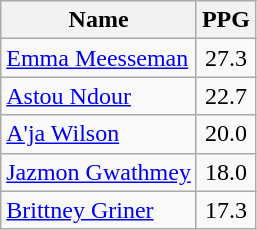<table class="wikitable">
<tr>
<th>Name</th>
<th>PPG</th>
</tr>
<tr>
<td> <a href='#'>Emma Meesseman</a></td>
<td align=center>27.3</td>
</tr>
<tr>
<td> <a href='#'>Astou Ndour</a></td>
<td align=center>22.7</td>
</tr>
<tr>
<td> <a href='#'>A'ja Wilson</a></td>
<td align=center>20.0</td>
</tr>
<tr>
<td> <a href='#'>Jazmon Gwathmey</a></td>
<td align=center>18.0</td>
</tr>
<tr>
<td> <a href='#'>Brittney Griner</a></td>
<td align=center>17.3</td>
</tr>
</table>
